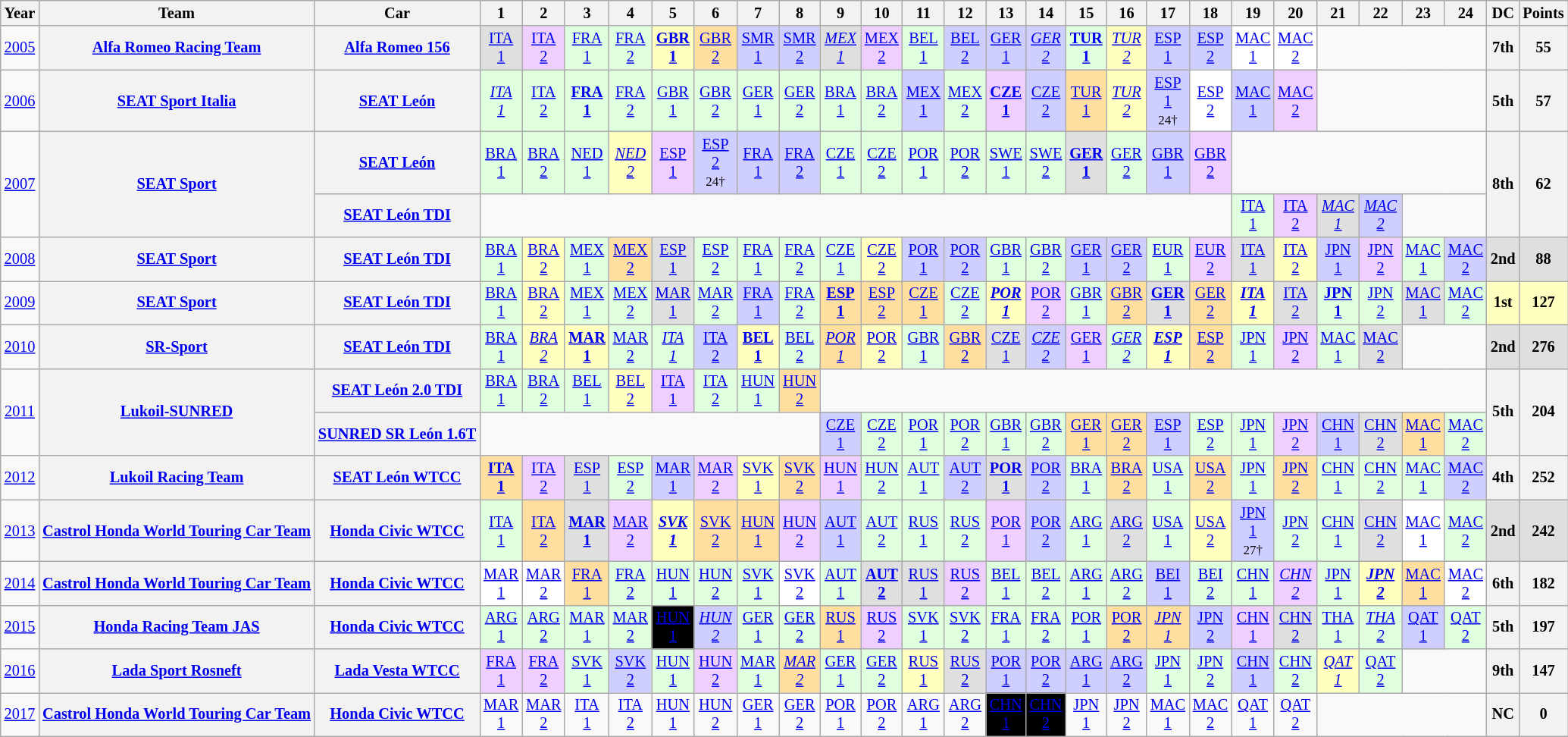<table class="wikitable" style="text-align:center; font-size:85%">
<tr>
<th>Year</th>
<th>Team</th>
<th>Car</th>
<th>1</th>
<th>2</th>
<th>3</th>
<th>4</th>
<th>5</th>
<th>6</th>
<th>7</th>
<th>8</th>
<th>9</th>
<th>10</th>
<th>11</th>
<th>12</th>
<th>13</th>
<th>14</th>
<th>15</th>
<th>16</th>
<th>17</th>
<th>18</th>
<th>19</th>
<th>20</th>
<th>21</th>
<th>22</th>
<th>23</th>
<th>24</th>
<th>DC</th>
<th>Points</th>
</tr>
<tr>
<td><a href='#'>2005</a></td>
<th nowrap><a href='#'>Alfa Romeo Racing Team</a></th>
<th nowrap><a href='#'>Alfa Romeo 156</a></th>
<td style="background:#dfdfdf;"><a href='#'>ITA<br>1</a><br></td>
<td style="background:#efcfff;"><a href='#'>ITA<br>2</a><br></td>
<td style="background:#dfffdf;"><a href='#'>FRA<br>1</a><br></td>
<td style="background:#dfffdf;"><a href='#'>FRA<br>2</a><br></td>
<td style="background:#ffffbf;"><strong><a href='#'>GBR<br>1</a></strong><br></td>
<td style="background:#ffdf9f;"><a href='#'>GBR<br>2</a><br></td>
<td style="background:#cfcfff;"><a href='#'>SMR<br>1</a><br></td>
<td style="background:#cfcfff;"><a href='#'>SMR<br>2</a><br></td>
<td style="background:#dfdfdf;"><em><a href='#'>MEX<br>1</a></em><br></td>
<td style="background:#efcfff;"><a href='#'>MEX<br>2</a><br></td>
<td style="background:#dfffdf;"><a href='#'>BEL<br>1</a><br></td>
<td style="background:#cfcfff;"><a href='#'>BEL<br>2</a><br></td>
<td style="background:#cfcfff;"><a href='#'>GER<br>1</a><br> </td>
<td style="background:#cfcfff;"><em><a href='#'>GER<br>2</a></em><br></td>
<td style="background:#dfffdf;"><strong><a href='#'>TUR<br>1</a></strong><br></td>
<td style="background:#ffffbf;"><em><a href='#'>TUR<br>2</a></em><br></td>
<td style="background:#cfcfff;"><a href='#'>ESP<br>1</a><br></td>
<td style="background:#cfcfff;"><a href='#'>ESP<br>2</a><br></td>
<td style="background:#ffffff;"><a href='#'>MAC<br>1</a><br></td>
<td style="background:#ffffff;"><a href='#'>MAC<br>2</a><br></td>
<td colspan=4></td>
<th>7th</th>
<th>55</th>
</tr>
<tr>
<td><a href='#'>2006</a></td>
<th nowrap><a href='#'>SEAT Sport Italia</a></th>
<th nowrap><a href='#'>SEAT León</a></th>
<td style="background:#dfffdf;"><em><a href='#'>ITA<br>1</a></em><br></td>
<td style="background:#dfffdf;"><a href='#'>ITA<br>2</a><br></td>
<td style="background:#dfffdf;"><strong><a href='#'>FRA<br>1</a></strong><br></td>
<td style="background:#dfffdf;"><a href='#'>FRA<br>2</a><br></td>
<td style="background:#dfffdf;"><a href='#'>GBR<br>1</a><br></td>
<td style="background:#dfffdf;"><a href='#'>GBR<br>2</a><br></td>
<td style="background:#dfffdf;"><a href='#'>GER<br>1</a><br> </td>
<td style="background:#dfffdf;"><a href='#'>GER<br>2</a><br></td>
<td style="background:#dfffdf;"><a href='#'>BRA<br>1</a><br></td>
<td style="background:#dfffdf;"><a href='#'>BRA<br>2</a><br></td>
<td style="background:#cfcfff;"><a href='#'>MEX<br>1</a><br></td>
<td style="background:#dfffdf;"><a href='#'>MEX<br>2</a><br></td>
<td style="background:#efcfff;"><strong><a href='#'>CZE<br>1</a></strong><br></td>
<td style="background:#cfcfff;"><a href='#'>CZE<br>2</a><br></td>
<td style="background:#ffdf9f;"><a href='#'>TUR<br>1</a><br></td>
<td style="background:#ffffbf;"><em><a href='#'>TUR<br>2</a></em><br></td>
<td style="background:#cfcfff;"><a href='#'>ESP<br>1</a><br><small>24†</small></td>
<td style="background:#ffffff;"><a href='#'>ESP<br>2</a><br></td>
<td style="background:#cfcfff;"><a href='#'>MAC<br>1</a><br></td>
<td style="background:#efcfff;"><a href='#'>MAC<br>2</a><br></td>
<td colspan=4></td>
<th>5th</th>
<th>57</th>
</tr>
<tr>
<td rowspan=2><a href='#'>2007</a></td>
<th rowspan=2 nowrap><a href='#'>SEAT Sport</a></th>
<th nowrap><a href='#'>SEAT León</a></th>
<td style="background:#dfffdf;"><a href='#'>BRA<br>1</a><br></td>
<td style="background:#dfffdf;"><a href='#'>BRA<br>2</a><br></td>
<td style="background:#dfffdf;"><a href='#'>NED<br>1</a><br></td>
<td style="background:#ffffbf;"><em><a href='#'>NED<br>2</a></em><br></td>
<td style="background:#efcfff;"><a href='#'>ESP<br>1</a><br></td>
<td style="background:#cfcfff;"><a href='#'>ESP<br>2</a><br><small>24†</small></td>
<td style="background:#cfcfff;"><a href='#'>FRA<br>1</a><br></td>
<td style="background:#cfcfff;"><a href='#'>FRA<br>2</a><br></td>
<td style="background:#dfffdf;"><a href='#'>CZE<br>1</a><br></td>
<td style="background:#dfffdf;"><a href='#'>CZE<br>2</a><br></td>
<td style="background:#dfffdf;"><a href='#'>POR<br>1</a><br></td>
<td style="background:#dfffdf;"><a href='#'>POR<br>2</a><br></td>
<td style="background:#dfffdf;"><a href='#'>SWE<br>1</a><br></td>
<td style="background:#dfffdf;"><a href='#'>SWE<br>2</a><br></td>
<td style="background:#dfdfdf;"><strong><a href='#'>GER<br>1</a></strong><br> </td>
<td style="background:#dfffdf;"><a href='#'>GER<br>2</a><br></td>
<td style="background:#cfcfff;"><a href='#'>GBR<br>1</a><br></td>
<td style="background:#efcfff;"><a href='#'>GBR<br>2</a><br></td>
<td colspan=6></td>
<th rowspan=2>8th</th>
<th rowspan=2>62</th>
</tr>
<tr>
<th nowrap><a href='#'>SEAT León TDI</a></th>
<td colspan=18></td>
<td style="background:#dfffdf;"><a href='#'>ITA<br>1</a><br></td>
<td style="background:#efcfff;"><a href='#'>ITA<br>2</a><br></td>
<td style="background:#dfdfdf;"><em><a href='#'>MAC<br>1</a></em><br></td>
<td style="background:#cfcfff;"><em><a href='#'>MAC<br>2</a></em><br></td>
<td colspan=2></td>
</tr>
<tr>
<td><a href='#'>2008</a></td>
<th nowrap><a href='#'>SEAT Sport</a></th>
<th nowrap><a href='#'>SEAT León TDI</a></th>
<td style="background:#dfffdf;"><a href='#'>BRA<br>1</a><br></td>
<td style="background:#ffffbf;"><a href='#'>BRA<br>2</a><br></td>
<td style="background:#dfffdf;"><a href='#'>MEX<br>1</a><br></td>
<td style="background:#ffdf9f;"><a href='#'>MEX<br>2</a><br></td>
<td style="background:#dfdfdf;"><a href='#'>ESP<br>1</a><br></td>
<td style="background:#dfffdf;"><a href='#'>ESP<br>2</a><br></td>
<td style="background:#dfffdf;"><a href='#'>FRA<br>1</a><br></td>
<td style="background:#dfffdf;"><a href='#'>FRA<br>2</a><br></td>
<td style="background:#dfffdf;"><a href='#'>CZE<br>1</a><br></td>
<td style="background:#ffffbf;"><a href='#'>CZE<br>2</a><br></td>
<td style="background:#cfcfff;"><a href='#'>POR<br>1</a><br></td>
<td style="background:#cfcfff;"><a href='#'>POR<br>2</a><br></td>
<td style="background:#dfffdf;"><a href='#'>GBR<br>1</a><br></td>
<td style="background:#dfffdf;"><a href='#'>GBR<br>2</a><br></td>
<td style="background:#cfcfff;"><a href='#'>GER<br>1</a><br> </td>
<td style="background:#cfcfff;"><a href='#'>GER<br>2</a><br></td>
<td style="background:#dfffdf;"><a href='#'>EUR<br>1</a><br></td>
<td style="background:#efcfff;"><a href='#'>EUR<br>2</a><br></td>
<td style="background:#dfdfdf;"><a href='#'>ITA<br>1</a><br></td>
<td style="background:#ffffbf;"><a href='#'>ITA<br>2</a><br></td>
<td style="background:#cfcfff;"><a href='#'>JPN<br>1</a><br></td>
<td style="background:#efcfff;"><a href='#'>JPN<br>2</a><br></td>
<td style="background:#dfffdf;"><a href='#'>MAC<br>1</a><br></td>
<td style="background:#cfcfff;"><a href='#'>MAC<br>2</a><br></td>
<td style="background:#dfdfdf;"><strong>2nd</strong></td>
<td style="background:#dfdfdf;"><strong>88</strong></td>
</tr>
<tr>
<td><a href='#'>2009</a></td>
<th nowrap><a href='#'>SEAT Sport</a></th>
<th nowrap><a href='#'>SEAT León TDI</a></th>
<td style="background:#dfffdf;"><a href='#'>BRA<br>1</a><br></td>
<td style="background:#ffffbf;"><a href='#'>BRA<br>2</a><br></td>
<td style="background:#dfffdf;"><a href='#'>MEX<br>1</a><br></td>
<td style="background:#dfffdf;"><a href='#'>MEX<br>2</a><br></td>
<td style="background:#dfdfdf;"><a href='#'>MAR<br>1</a><br></td>
<td style="background:#dfffdf;"><a href='#'>MAR<br>2</a><br></td>
<td style="background:#cfcfff;"><a href='#'>FRA<br>1</a><br></td>
<td style="background:#dfffdf;"><a href='#'>FRA<br>2</a><br></td>
<td style="background:#ffdf9f;"><strong><a href='#'>ESP<br>1</a></strong><br></td>
<td style="background:#ffdf9f;"><a href='#'>ESP<br>2</a><br></td>
<td style="background:#ffdf9f;"><a href='#'>CZE<br>1</a><br></td>
<td style="background:#dfffdf;"><a href='#'>CZE<br>2</a><br></td>
<td style="background:#ffffbf;"><strong><em><a href='#'>POR<br>1</a></em></strong><br></td>
<td style="background:#efcfff;"><a href='#'>POR<br>2</a><br></td>
<td style="background:#dfffdf;"><a href='#'>GBR<br>1</a><br></td>
<td style="background:#ffdf9f;"><a href='#'>GBR<br>2</a><br></td>
<td style="background:#dfdfdf;"><strong><a href='#'>GER<br>1</a></strong><br> </td>
<td style="background:#ffdf9f;"><a href='#'>GER<br>2</a><br></td>
<td style="background:#ffffbf;"><strong><em><a href='#'>ITA<br>1</a></em></strong><br></td>
<td style="background:#dfdfdf;"><a href='#'>ITA<br>2</a><br></td>
<td style="background:#dfffdf;"><strong><a href='#'>JPN<br>1</a></strong><br></td>
<td style="background:#dfffdf;"><a href='#'>JPN<br>2</a><br></td>
<td style="background:#dfdfdf;"><a href='#'>MAC<br>1</a><br></td>
<td style="background:#dfffdf;"><a href='#'>MAC<br>2</a><br></td>
<td style="background:#ffffbf;"><strong>1st</strong></td>
<td style="background:#ffffbf;"><strong>127</strong></td>
</tr>
<tr>
<td><a href='#'>2010</a></td>
<th nowrap><a href='#'>SR-Sport</a></th>
<th nowrap><a href='#'>SEAT León TDI</a></th>
<td style="background:#dfffdf;"><a href='#'>BRA<br>1</a><br></td>
<td style="background:#ffffbf;"><em><a href='#'>BRA<br>2</a></em><br></td>
<td style="background:#ffffbf;"><strong><a href='#'>MAR<br>1</a></strong><br></td>
<td style="background:#dfffdf;"><a href='#'>MAR<br>2</a><br></td>
<td style="background:#dfffdf;"><em><a href='#'>ITA<br>1</a></em><br></td>
<td style="background:#cfcfff;"><a href='#'>ITA<br>2</a><br></td>
<td style="background:#ffffbf;"><strong><a href='#'>BEL<br>1</a></strong><br></td>
<td style="background:#dfffdf;"><a href='#'>BEL<br>2</a><br></td>
<td style="background:#ffdf9f;"><em><a href='#'>POR<br>1</a></em><br></td>
<td style="background:#ffffbf;"><a href='#'>POR<br>2</a><br></td>
<td style="background:#dfffdf;"><a href='#'>GBR<br>1</a><br></td>
<td style="background:#ffdf9f;"><a href='#'>GBR<br>2</a><br></td>
<td style="background:#dfdfdf;"><a href='#'>CZE<br>1</a><br></td>
<td style="background:#cfcfff;"><em><a href='#'>CZE<br>2</a></em><br></td>
<td style="background:#efcfff;"><a href='#'>GER<br>1</a><br></td>
<td style="background:#dfffdf;"><em><a href='#'>GER<br>2</a></em><br></td>
<td style="background:#ffffbf;"><strong><em><a href='#'>ESP<br>1</a></em></strong><br></td>
<td style="background:#ffdf9f;"><a href='#'>ESP<br>2</a><br></td>
<td style="background:#dfffdf;"><a href='#'>JPN<br>1</a><br></td>
<td style="background:#efcfff;"><a href='#'>JPN<br>2</a><br></td>
<td style="background:#dfffdf;"><a href='#'>MAC<br>1</a><br></td>
<td style="background:#dfdfdf;"><a href='#'>MAC<br>2</a><br></td>
<td colspan=2></td>
<td style="background:#dfdfdf;"><strong>2nd</strong></td>
<td style="background:#dfdfdf;"><strong>276</strong></td>
</tr>
<tr>
<td rowspan=2><a href='#'>2011</a></td>
<th rowspan=2 nowrap><a href='#'>Lukoil-SUNRED</a></th>
<th nowrap><a href='#'>SEAT León 2.0 TDI</a></th>
<td style="background:#dfffdf;"><a href='#'>BRA<br>1</a><br></td>
<td style="background:#dfffdf;"><a href='#'>BRA<br>2</a><br></td>
<td style="background:#dfffdf;"><a href='#'>BEL<br>1</a><br></td>
<td style="background:#ffffbf;"><a href='#'>BEL<br>2</a><br></td>
<td style="background:#efcfff;"><a href='#'>ITA<br>1</a><br></td>
<td style="background:#dfffdf;"><a href='#'>ITA<br>2</a><br></td>
<td style="background:#dfffdf;"><a href='#'>HUN<br>1</a><br></td>
<td style="background:#ffdf9f;"><a href='#'>HUN<br>2</a><br></td>
<td colspan=16></td>
<th rowspan=2>5th</th>
<th rowspan=2>204</th>
</tr>
<tr>
<th nowrap><a href='#'>SUNRED SR León 1.6T</a></th>
<td colspan=8></td>
<td style="background:#cfcfff;"><a href='#'>CZE<br>1</a><br></td>
<td style="background:#dfffdf;"><a href='#'>CZE<br>2</a><br></td>
<td style="background:#dfffdf;"><a href='#'>POR<br>1</a><br></td>
<td style="background:#dfffdf;"><a href='#'>POR<br>2</a><br></td>
<td style="background:#dfffdf;"><a href='#'>GBR<br>1</a><br></td>
<td style="background:#dfffdf;"><a href='#'>GBR<br>2</a><br></td>
<td style="background:#ffdf9f;"><a href='#'>GER<br>1</a><br></td>
<td style="background:#ffdf9f;"><a href='#'>GER<br>2</a><br></td>
<td style="background:#cfcfff;"><a href='#'>ESP<br>1</a><br></td>
<td style="background:#dfffdf;"><a href='#'>ESP<br>2</a><br></td>
<td style="background:#dfffdf;"><a href='#'>JPN<br>1</a><br></td>
<td style="background:#efcfff;"><a href='#'>JPN<br>2</a><br></td>
<td style="background:#cfcfff;"><a href='#'>CHN<br>1</a><br></td>
<td style="background:#dfdfdf;"><a href='#'>CHN<br>2</a><br></td>
<td style="background:#ffdf9f;"><a href='#'>MAC<br>1</a><br></td>
<td style="background:#dfffdf;"><a href='#'>MAC<br>2</a><br></td>
</tr>
<tr>
<td><a href='#'>2012</a></td>
<th nowrap><a href='#'>Lukoil Racing Team</a></th>
<th nowrap><a href='#'>SEAT León WTCC</a></th>
<td style="background:#ffdf9f;"><strong><a href='#'>ITA<br>1</a></strong><br></td>
<td style="background:#EFCFFF;"><a href='#'>ITA<br>2</a><br></td>
<td style="background:#dfdfdf;"><a href='#'>ESP<br>1</a><br></td>
<td style="background:#DFFFDF;"><a href='#'>ESP<br>2</a><br></td>
<td style="background:#CFCFFF;"><a href='#'>MAR<br>1</a><br></td>
<td style="background:#EFCFFF;"><a href='#'>MAR<br>2</a><br></td>
<td style="background:#ffffbf;"><a href='#'>SVK<br>1</a><br></td>
<td style="background:#ffdf9f;"><a href='#'>SVK<br>2</a><br></td>
<td style="background:#EFCFFF;"><a href='#'>HUN<br>1</a><br></td>
<td style="background:#DFFFDF;"><a href='#'>HUN<br>2</a><br></td>
<td style="background:#DFFFDF;"><a href='#'>AUT<br>1</a><br></td>
<td style="background:#CFCFFF;"><a href='#'>AUT<br>2</a><br></td>
<td style="background:#dfdfdf;"><strong><a href='#'>POR<br>1</a></strong><br></td>
<td style="background:#CFCFFF;"><a href='#'>POR<br>2</a><br></td>
<td style="background:#DFFFDF;"><a href='#'>BRA<br>1</a><br></td>
<td style="background:#ffdf9f;"><a href='#'>BRA<br>2</a><br></td>
<td style="background:#DFFFDF;"><a href='#'>USA<br>1</a><br></td>
<td style="background:#ffdf9f;"><a href='#'>USA<br>2</a><br></td>
<td style="background:#DFFFDF;"><a href='#'>JPN<br>1</a><br></td>
<td style="background:#ffdf9f;"><a href='#'>JPN<br>2</a><br></td>
<td style="background:#DFFFDF;"><a href='#'>CHN<br>1</a><br></td>
<td style="background:#DFFFDF;"><a href='#'>CHN<br>2</a><br></td>
<td style="background:#DFFFDF;"><a href='#'>MAC<br>1</a><br></td>
<td style="background:#CFCFFF;"><a href='#'>MAC<br>2</a><br></td>
<th>4th</th>
<th>252</th>
</tr>
<tr>
<td><a href='#'>2013</a></td>
<th nowrap><a href='#'>Castrol Honda World Touring Car Team</a></th>
<th nowrap><a href='#'>Honda Civic WTCC</a></th>
<td style="background:#dfffdf;"><a href='#'>ITA<br>1</a><br></td>
<td style="background:#ffdf9f;"><a href='#'>ITA<br>2</a><br></td>
<td style="background:#dfdfdf;"><strong><a href='#'>MAR<br>1</a></strong><br></td>
<td style="background:#efcfff;"><a href='#'>MAR<br>2</a><br></td>
<td style="background:#ffffbf;"><strong><em><a href='#'>SVK<br>1</a></em></strong><br></td>
<td style="background:#ffdf9f;"><a href='#'>SVK<br>2</a><br></td>
<td style="background:#ffdf9f;"><a href='#'>HUN<br>1</a><br></td>
<td style="background:#efcfff;"><a href='#'>HUN<br>2</a><br></td>
<td style="background:#cfcfff;"><a href='#'>AUT<br>1</a><br></td>
<td style="background:#dfffdf;"><a href='#'>AUT<br>2</a><br></td>
<td style="background:#dfffdf;"><a href='#'>RUS<br>1</a><br></td>
<td style="background:#dfffdf;"><a href='#'>RUS<br>2</a><br></td>
<td style="background:#efcfff;"><a href='#'>POR<br>1</a><br></td>
<td style="background:#cfcfff;"><a href='#'>POR<br>2</a><br></td>
<td style="background:#dfffdf;"><a href='#'>ARG<br>1</a><br></td>
<td style="background:#dfdfdf;"><a href='#'>ARG<br>2</a><br></td>
<td style="background:#dfffdf;"><a href='#'>USA<br>1</a><br></td>
<td style="background:#ffffbf;"><a href='#'>USA<br>2</a><br></td>
<td style="background:#cfcfff;"><a href='#'>JPN<br>1</a><br><small>27†</small></td>
<td style="background:#dfffdf;"><a href='#'>JPN<br>2</a><br></td>
<td style="background:#dfffdf;"><a href='#'>CHN<br>1</a><br></td>
<td style="background:#dfdfdf;"><a href='#'>CHN<br>2</a><br></td>
<td style="background:#ffffff;"><a href='#'>MAC<br>1</a><br></td>
<td style="background:#dfffdf;"><a href='#'>MAC<br>2</a><br></td>
<td style="background:#dfdfdf;"><strong>2nd</strong></td>
<td style="background:#dfdfdf;"><strong>242</strong></td>
</tr>
<tr>
<td><a href='#'>2014</a></td>
<th nowrap><a href='#'>Castrol Honda World Touring Car Team</a></th>
<th nowrap><a href='#'>Honda Civic WTCC</a></th>
<td style="background:#FFFFFF;"><a href='#'>MAR<br>1</a><br></td>
<td style="background:#FFFFFF;"><a href='#'>MAR<br>2</a><br></td>
<td style="background:#FFDF9F;"><a href='#'>FRA<br>1</a><br></td>
<td style="background:#DFFFDF;"><a href='#'>FRA<br>2</a><br></td>
<td style="background:#DFFFDF;"><a href='#'>HUN<br>1</a><br></td>
<td style="background:#DFFFDF;"><a href='#'>HUN<br>2</a><br></td>
<td style="background:#DFFFDF;"><a href='#'>SVK<br>1</a><br></td>
<td style="background:#FFFFFF;"><a href='#'>SVK<br>2</a><br></td>
<td style="background:#DFFFDF;"><a href='#'>AUT<br>1</a><br></td>
<td style="background:#DFDFDF;"><strong><a href='#'>AUT<br>2</a></strong><br></td>
<td style="background:#DFDFDF;"><a href='#'>RUS<br>1</a><br></td>
<td style="background:#EFCFFF;"><a href='#'>RUS<br>2</a><br></td>
<td style="background:#DFFFDF;"><a href='#'>BEL<br>1</a><br></td>
<td style="background:#DFFFDF;"><a href='#'>BEL<br>2</a><br></td>
<td style="background:#DFFFDF;"><a href='#'>ARG<br>1</a><br></td>
<td style="background:#DFFFDF;"><a href='#'>ARG<br>2</a><br></td>
<td style="background:#CFCFFF;"><a href='#'>BEI<br>1</a><br></td>
<td style="background:#DFFFDF;"><a href='#'>BEI<br>2</a><br></td>
<td style="background:#DFFFDF;"><a href='#'>CHN<br>1</a><br></td>
<td style="background:#EFCFFF;"><em><a href='#'>CHN<br>2</a></em><br></td>
<td style="background:#DFFFDF;"><a href='#'>JPN<br>1</a><br></td>
<td style="background:#FFFFBF;"><strong><em><a href='#'>JPN<br>2</a></em></strong><br></td>
<td style="background:#FFDF9F;"><a href='#'>MAC<br>1</a><br></td>
<td style="background:#FFFFFF;"><a href='#'>MAC<br>2</a><br></td>
<th>6th</th>
<th>182</th>
</tr>
<tr>
<td><a href='#'>2015</a></td>
<th nowrap><a href='#'>Honda Racing Team JAS</a></th>
<th nowrap><a href='#'>Honda Civic WTCC</a></th>
<td style="background:#DFFFDF;"><a href='#'>ARG<br>1</a><br></td>
<td style="background:#DFFFDF;"><a href='#'>ARG<br>2</a><br></td>
<td style="background:#DFFFDF;"><a href='#'>MAR<br>1</a><br></td>
<td style="background:#DFFFDF;"><a href='#'>MAR<br>2</a><br></td>
<td style="background:#000000; color:#ffffff"><a href='#'><span>HUN<br>1</span></a><br></td>
<td style="background:#CFCFFF;"><em><a href='#'>HUN<br>2</a></em><br></td>
<td style="background:#DFFFDF;"><a href='#'>GER<br>1</a><br></td>
<td style="background:#DFFFDF;"><a href='#'>GER<br>2</a><br></td>
<td style="background:#FFDF9F;"><a href='#'>RUS<br>1</a><br></td>
<td style="background:#EFCFFF;"><a href='#'>RUS<br>2</a><br></td>
<td style="background:#DFFFDF;"><a href='#'>SVK<br>1</a><br></td>
<td style="background:#DFFFDF;"><a href='#'>SVK<br>2</a><br></td>
<td style="background:#DFFFDF;"><a href='#'>FRA<br>1</a><br></td>
<td style="background:#DFFFDF;"><a href='#'>FRA<br>2</a><br></td>
<td style="background:#DFFFDF;"><a href='#'>POR<br>1</a><br></td>
<td style="background:#FFDF9F;"><a href='#'>POR<br>2</a><br></td>
<td style="background:#FFDF9F;"><em><a href='#'>JPN<br>1</a></em><br></td>
<td style="background:#CFCFFF;"><a href='#'>JPN<br>2</a><br></td>
<td style="background:#EFCFFF;"><a href='#'>CHN<br>1</a><br></td>
<td style="background:#DFDFDF;"><a href='#'>CHN<br>2</a><br></td>
<td style="background:#DFFFDF;"><a href='#'>THA<br>1</a><br></td>
<td style="background:#DFFFDF;"><em><a href='#'>THA<br>2</a></em><br></td>
<td style="background:#CFCFFF;"><a href='#'>QAT<br>1</a><br></td>
<td style="background:#DFFFDF;"><a href='#'>QAT<br>2</a><br></td>
<th>5th</th>
<th>197</th>
</tr>
<tr>
<td><a href='#'>2016</a></td>
<th nowrap><a href='#'>Lada Sport Rosneft</a></th>
<th nowrap><a href='#'>Lada Vesta WTCC</a></th>
<td style="background:#EFCFFF;"><a href='#'>FRA<br>1</a><br></td>
<td style="background:#EFCFFF;"><a href='#'>FRA<br>2</a><br></td>
<td style="background:#DFFFDF;"><a href='#'>SVK<br>1</a><br></td>
<td style="background:#CFCFFF;"><a href='#'>SVK<br>2</a><br></td>
<td style="background:#DFFFDF;"><a href='#'>HUN<br>1</a><br></td>
<td style="background:#EFCFFF;"><a href='#'>HUN<br>2</a><br></td>
<td style="background:#DFFFDF;"><a href='#'>MAR<br>1</a><br></td>
<td style="background:#FFDF9F;"><em><a href='#'>MAR<br>2</a></em><br></td>
<td style="background:#DFFFDF;"><a href='#'>GER<br>1</a><br></td>
<td style="background:#DFFFDF;"><a href='#'>GER<br>2</a><br></td>
<td style="background:#FFFFBF;"><a href='#'>RUS<br>1</a><br></td>
<td style="background:#DFDFDF;"><a href='#'>RUS<br>2</a><br></td>
<td style="background:#CFCFFF;"><a href='#'>POR<br>1</a><br></td>
<td style="background:#CFCFFF;"><a href='#'>POR<br>2</a><br></td>
<td style="background:#CFCFFF;"><a href='#'>ARG<br>1</a><br></td>
<td style="background:#CFCFFF;"><a href='#'>ARG<br>2</a><br></td>
<td style="background:#DFFFDF;"><a href='#'>JPN<br>1</a><br></td>
<td style="background:#DFFFDF;"><a href='#'>JPN<br>2</a><br></td>
<td style="background:#CFCFFF;"><a href='#'>CHN<br>1</a><br></td>
<td style="background:#DFFFDF;"><a href='#'>CHN<br>2</a><br></td>
<td style="background:#FFFFBF;"><em><a href='#'>QAT<br>1</a></em><br></td>
<td style="background:#DFFFDF;"><a href='#'>QAT<br>2</a><br></td>
<td colspan=2></td>
<th>9th</th>
<th>147</th>
</tr>
<tr>
<td><a href='#'>2017</a></td>
<th nowrap><a href='#'>Castrol Honda World Touring Car Team</a></th>
<th nowrap><a href='#'>Honda Civic WTCC</a></th>
<td><a href='#'>MAR<br>1</a></td>
<td><a href='#'>MAR<br>2</a></td>
<td><a href='#'>ITA<br>1</a></td>
<td><a href='#'>ITA<br>2</a></td>
<td><a href='#'>HUN<br>1</a></td>
<td><a href='#'>HUN<br>2</a></td>
<td><a href='#'>GER<br>1</a></td>
<td><a href='#'>GER<br>2</a></td>
<td><a href='#'>POR<br>1</a></td>
<td><a href='#'>POR<br>2</a></td>
<td><a href='#'>ARG<br>1</a></td>
<td><a href='#'>ARG<br>2</a></td>
<td style="background:#000000; color:#ffffff"><a href='#'><span>CHN<br>1</span></a><br></td>
<td style="background:#000000; color:#ffffff"><a href='#'><span>CHN<br>2</span></a><br></td>
<td><a href='#'>JPN<br>1</a></td>
<td><a href='#'>JPN<br>2</a></td>
<td><a href='#'>MAC<br>1</a></td>
<td><a href='#'>MAC<br>2</a></td>
<td><a href='#'>QAT<br>1</a></td>
<td><a href='#'>QAT<br>2</a></td>
<td colspan=4></td>
<th>NC</th>
<th>0</th>
</tr>
</table>
